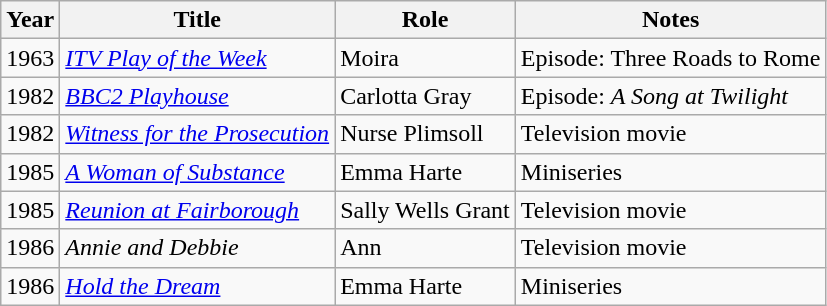<table class="wikitable">
<tr>
<th>Year</th>
<th>Title</th>
<th>Role</th>
<th>Notes</th>
</tr>
<tr>
<td>1963</td>
<td><em><a href='#'>ITV Play of the Week</a></em></td>
<td>Moira</td>
<td>Episode: Three Roads to Rome</td>
</tr>
<tr>
<td>1982</td>
<td><em><a href='#'>BBC2 Playhouse</a></em></td>
<td>Carlotta Gray</td>
<td>Episode: <em>A Song at Twilight</em></td>
</tr>
<tr>
<td>1982</td>
<td><em><a href='#'>Witness for the Prosecution</a></em></td>
<td>Nurse Plimsoll</td>
<td>Television movie</td>
</tr>
<tr>
<td>1985</td>
<td><em><a href='#'>A Woman of Substance</a></em></td>
<td>Emma Harte</td>
<td>Miniseries</td>
</tr>
<tr>
<td>1985</td>
<td><em><a href='#'>Reunion at Fairborough</a></em></td>
<td>Sally Wells Grant</td>
<td>Television movie</td>
</tr>
<tr>
<td>1986</td>
<td><em>Annie and Debbie</em></td>
<td>Ann</td>
<td>Television movie</td>
</tr>
<tr>
<td>1986</td>
<td><em><a href='#'>Hold the Dream</a></em></td>
<td>Emma Harte</td>
<td>Miniseries</td>
</tr>
</table>
